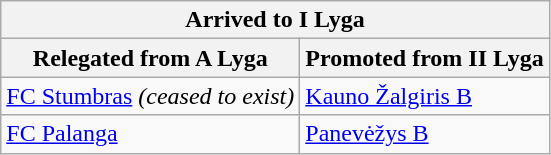<table class="wikitable">
<tr>
<th colspan=2>Arrived to I Lyga</th>
</tr>
<tr>
<th> Relegated from A Lyga</th>
<th> Promoted from II Lyga</th>
</tr>
<tr>
<td><a href='#'>FC Stumbras</a> <em>(ceased to exist)</em></td>
<td><a href='#'>Kauno Žalgiris B</a></td>
</tr>
<tr>
<td><a href='#'>FC Palanga</a></td>
<td><a href='#'>Panevėžys B</a></td>
</tr>
</table>
